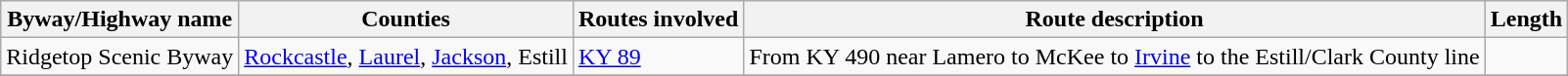<table class="wikitable">
<tr>
<th>Byway/Highway name</th>
<th>Counties</th>
<th>Routes involved</th>
<th>Route description</th>
<th>Length</th>
</tr>
<tr>
<td>Ridgetop Scenic Byway</td>
<td><a href='#'>Rockcastle</a>, <a href='#'>Laurel</a>, <a href='#'>Jackson</a>, Estill</td>
<td><a href='#'>KY 89</a></td>
<td>From KY 490 near Lamero to McKee to <a href='#'>Irvine</a> to the Estill/Clark County line</td>
<td></td>
</tr>
<tr>
</tr>
</table>
